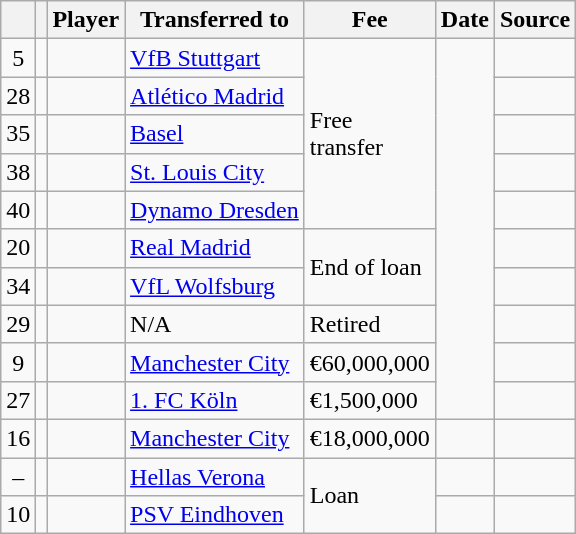<table class="wikitable plainrowheaders sortable">
<tr>
<th></th>
<th></th>
<th scope=col><strong>Player</strong></th>
<th><strong>Transferred to</strong></th>
<th !scope=col; style="width: 65px;"><strong>Fee</strong></th>
<th scope=col><strong>Date</strong></th>
<th scope=col><strong>Source</strong></th>
</tr>
<tr>
<td align=center>5</td>
<td align=center></td>
<td></td>
<td> <a href='#'>VfB Stuttgart</a></td>
<td rowspan=5>Free transfer</td>
<td rowspan=10></td>
<td></td>
</tr>
<tr>
<td align=center>28</td>
<td align=center></td>
<td></td>
<td> <a href='#'>Atlético Madrid</a></td>
<td></td>
</tr>
<tr>
<td align=center>35</td>
<td align=center></td>
<td></td>
<td> <a href='#'>Basel</a></td>
<td></td>
</tr>
<tr>
<td align=center>38</td>
<td align=center></td>
<td></td>
<td> <a href='#'>St. Louis City</a></td>
<td></td>
</tr>
<tr>
<td align=center>40</td>
<td align=center></td>
<td></td>
<td> <a href='#'>Dynamo Dresden</a></td>
<td></td>
</tr>
<tr>
<td align=center>20</td>
<td align=center></td>
<td></td>
<td> <a href='#'>Real Madrid</a></td>
<td rowspan=2>End of loan</td>
<td></td>
</tr>
<tr>
<td align=center>34</td>
<td align=center></td>
<td></td>
<td> <a href='#'>VfL Wolfsburg</a></td>
<td></td>
</tr>
<tr>
<td align=center>29</td>
<td align=center></td>
<td></td>
<td>N/A</td>
<td>Retired</td>
<td></td>
</tr>
<tr>
<td align=center>9</td>
<td align=center></td>
<td></td>
<td> <a href='#'>Manchester City</a></td>
<td>€60,000,000</td>
<td></td>
</tr>
<tr>
<td align=center>27</td>
<td align=center></td>
<td></td>
<td> <a href='#'>1. FC Köln</a></td>
<td>€1,500,000</td>
<td></td>
</tr>
<tr>
<td align=center>16</td>
<td align=center></td>
<td></td>
<td> <a href='#'>Manchester City</a></td>
<td>€18,000,000</td>
<td></td>
<td></td>
</tr>
<tr>
<td align=center>–</td>
<td align=center></td>
<td></td>
<td> <a href='#'>Hellas Verona</a></td>
<td rowspan=2>Loan</td>
<td></td>
<td></td>
</tr>
<tr>
<td align=center>10</td>
<td align=center></td>
<td></td>
<td> <a href='#'>PSV Eindhoven</a></td>
<td></td>
<td></td>
</tr>
</table>
